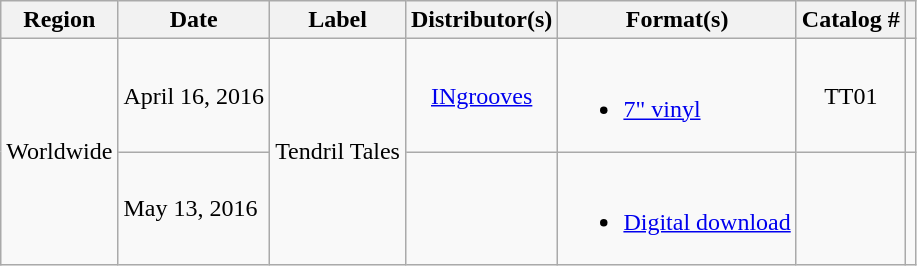<table class="wikitable">
<tr>
<th>Region</th>
<th>Date</th>
<th>Label</th>
<th>Distributor(s)</th>
<th>Format(s)</th>
<th>Catalog #</th>
<th scope="col" class="unsortable"></th>
</tr>
<tr>
<td rowspan="2">Worldwide</td>
<td>April 16, 2016</td>
<td rowspan="2" style="text-align:center;">Tendril Tales</td>
<td style="text-align:center;"><a href='#'>INgrooves</a></td>
<td><br><ul><li><a href='#'>7" vinyl</a></li></ul></td>
<td style="text-align:center;">TT01</td>
<td></td>
</tr>
<tr>
<td>May 13, 2016</td>
<td></td>
<td><br><ul><li><a href='#'>Digital download</a></li></ul></td>
<td></td>
<td></td>
</tr>
</table>
